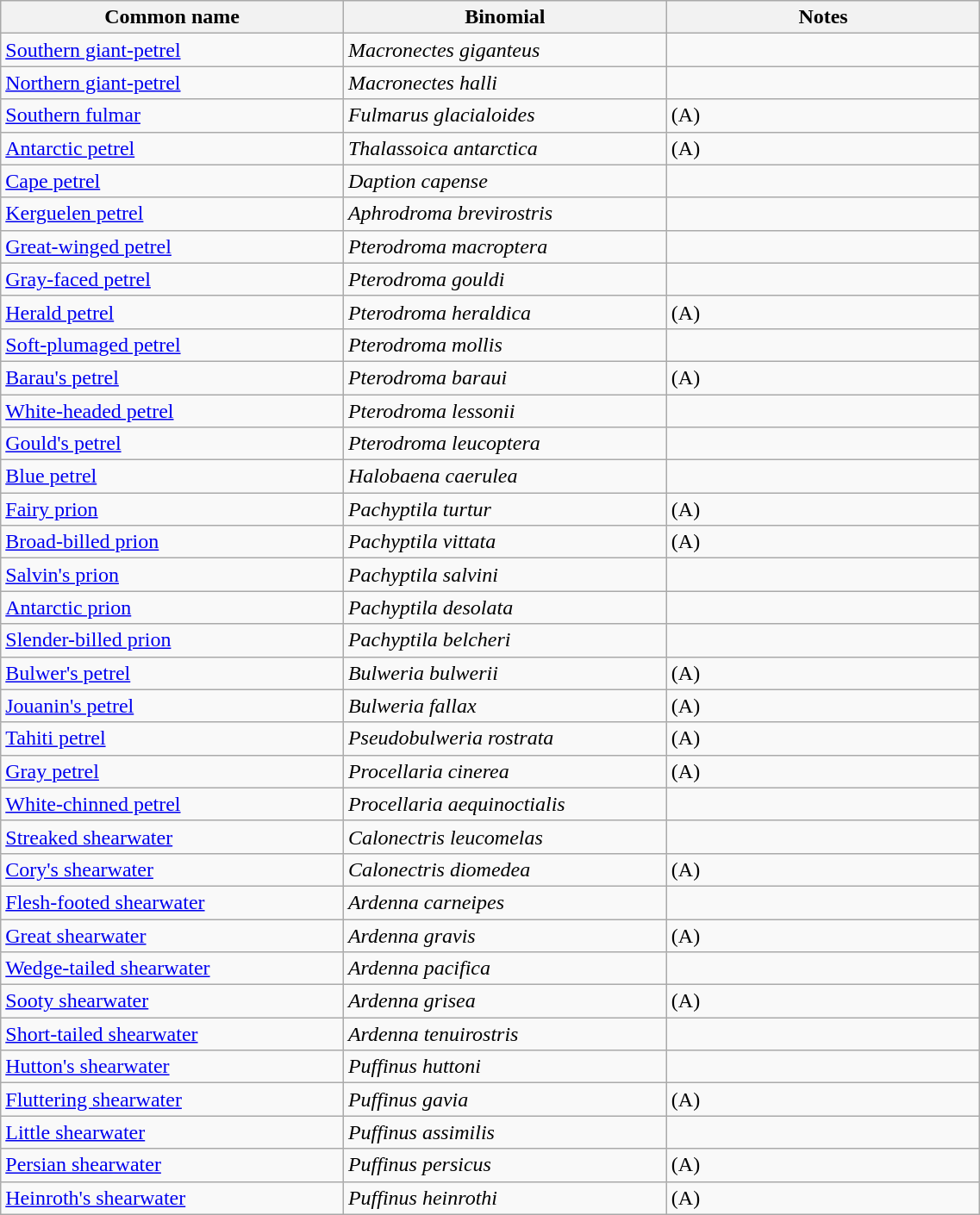<table style="width:60%;" class="wikitable">
<tr>
<th width=35%>Common name</th>
<th width=33%>Binomial</th>
<th width=32%>Notes</th>
</tr>
<tr>
<td><a href='#'>Southern giant-petrel</a></td>
<td><em>Macronectes giganteus</em></td>
<td></td>
</tr>
<tr>
<td><a href='#'>Northern giant-petrel</a></td>
<td><em>Macronectes halli</em></td>
<td></td>
</tr>
<tr>
<td><a href='#'>Southern fulmar</a></td>
<td><em>Fulmarus glacialoides</em></td>
<td>(A)</td>
</tr>
<tr>
<td><a href='#'>Antarctic petrel</a></td>
<td><em>Thalassoica antarctica</em></td>
<td>(A)</td>
</tr>
<tr>
<td><a href='#'>Cape petrel</a></td>
<td><em>Daption capense</em></td>
<td></td>
</tr>
<tr>
<td><a href='#'>Kerguelen petrel</a></td>
<td><em>Aphrodroma brevirostris</em></td>
<td></td>
</tr>
<tr>
<td><a href='#'>Great-winged petrel</a></td>
<td><em>Pterodroma macroptera</em></td>
<td></td>
</tr>
<tr>
<td><a href='#'>Gray-faced petrel</a></td>
<td><em>Pterodroma gouldi</em></td>
<td></td>
</tr>
<tr>
<td><a href='#'>Herald petrel</a></td>
<td><em>Pterodroma heraldica</em></td>
<td>(A)</td>
</tr>
<tr>
<td><a href='#'>Soft-plumaged petrel</a></td>
<td><em>Pterodroma mollis</em></td>
<td></td>
</tr>
<tr>
<td><a href='#'>Barau's petrel</a></td>
<td><em>Pterodroma baraui</em></td>
<td>(A)</td>
</tr>
<tr>
<td><a href='#'>White-headed petrel</a></td>
<td><em>Pterodroma lessonii</em></td>
<td></td>
</tr>
<tr>
<td><a href='#'>Gould's petrel</a></td>
<td><em>Pterodroma leucoptera</em></td>
<td></td>
</tr>
<tr>
<td><a href='#'>Blue petrel</a></td>
<td><em>Halobaena caerulea</em></td>
<td></td>
</tr>
<tr>
<td><a href='#'>Fairy prion</a></td>
<td><em>Pachyptila turtur</em></td>
<td>(A)</td>
</tr>
<tr>
<td><a href='#'>Broad-billed prion</a></td>
<td><em>Pachyptila vittata</em></td>
<td>(A)</td>
</tr>
<tr>
<td><a href='#'>Salvin's prion</a></td>
<td><em>Pachyptila salvini</em></td>
<td></td>
</tr>
<tr>
<td><a href='#'>Antarctic prion</a></td>
<td><em>Pachyptila desolata</em></td>
<td></td>
</tr>
<tr>
<td><a href='#'>Slender-billed prion</a></td>
<td><em>Pachyptila belcheri</em></td>
<td></td>
</tr>
<tr>
<td><a href='#'>Bulwer's petrel</a></td>
<td><em>Bulweria bulwerii</em></td>
<td>(A)</td>
</tr>
<tr>
<td><a href='#'>Jouanin's petrel</a></td>
<td><em>Bulweria fallax</em></td>
<td>(A)</td>
</tr>
<tr>
<td><a href='#'>Tahiti petrel</a></td>
<td><em>Pseudobulweria rostrata</em></td>
<td>(A)</td>
</tr>
<tr>
<td><a href='#'>Gray petrel</a></td>
<td><em>Procellaria cinerea</em></td>
<td>(A)</td>
</tr>
<tr>
<td><a href='#'>White-chinned petrel</a></td>
<td><em>Procellaria aequinoctialis</em></td>
<td></td>
</tr>
<tr>
<td><a href='#'>Streaked shearwater</a></td>
<td><em>Calonectris leucomelas</em></td>
<td></td>
</tr>
<tr>
<td><a href='#'>Cory's shearwater</a></td>
<td><em>Calonectris diomedea</em></td>
<td>(A)</td>
</tr>
<tr>
<td><a href='#'>Flesh-footed shearwater</a></td>
<td><em>Ardenna carneipes</em></td>
<td></td>
</tr>
<tr>
<td><a href='#'>Great shearwater</a></td>
<td><em>Ardenna gravis</em></td>
<td>(A)</td>
</tr>
<tr>
<td><a href='#'>Wedge-tailed shearwater</a></td>
<td><em>Ardenna pacifica</em></td>
<td></td>
</tr>
<tr>
<td><a href='#'>Sooty shearwater</a></td>
<td><em>Ardenna grisea</em></td>
<td>(A)</td>
</tr>
<tr>
<td><a href='#'>Short-tailed shearwater</a></td>
<td><em>Ardenna tenuirostris</em></td>
<td></td>
</tr>
<tr>
<td><a href='#'>Hutton's shearwater</a></td>
<td><em>Puffinus huttoni</em></td>
<td></td>
</tr>
<tr>
<td><a href='#'>Fluttering shearwater</a></td>
<td><em>Puffinus gavia</em></td>
<td>(A)</td>
</tr>
<tr>
<td><a href='#'>Little shearwater</a></td>
<td><em>Puffinus assimilis</em></td>
<td></td>
</tr>
<tr>
<td><a href='#'>Persian shearwater</a></td>
<td><em>Puffinus persicus</em></td>
<td>(A)</td>
</tr>
<tr>
<td><a href='#'>Heinroth's shearwater</a></td>
<td><em>Puffinus heinrothi</em></td>
<td>(A)</td>
</tr>
</table>
